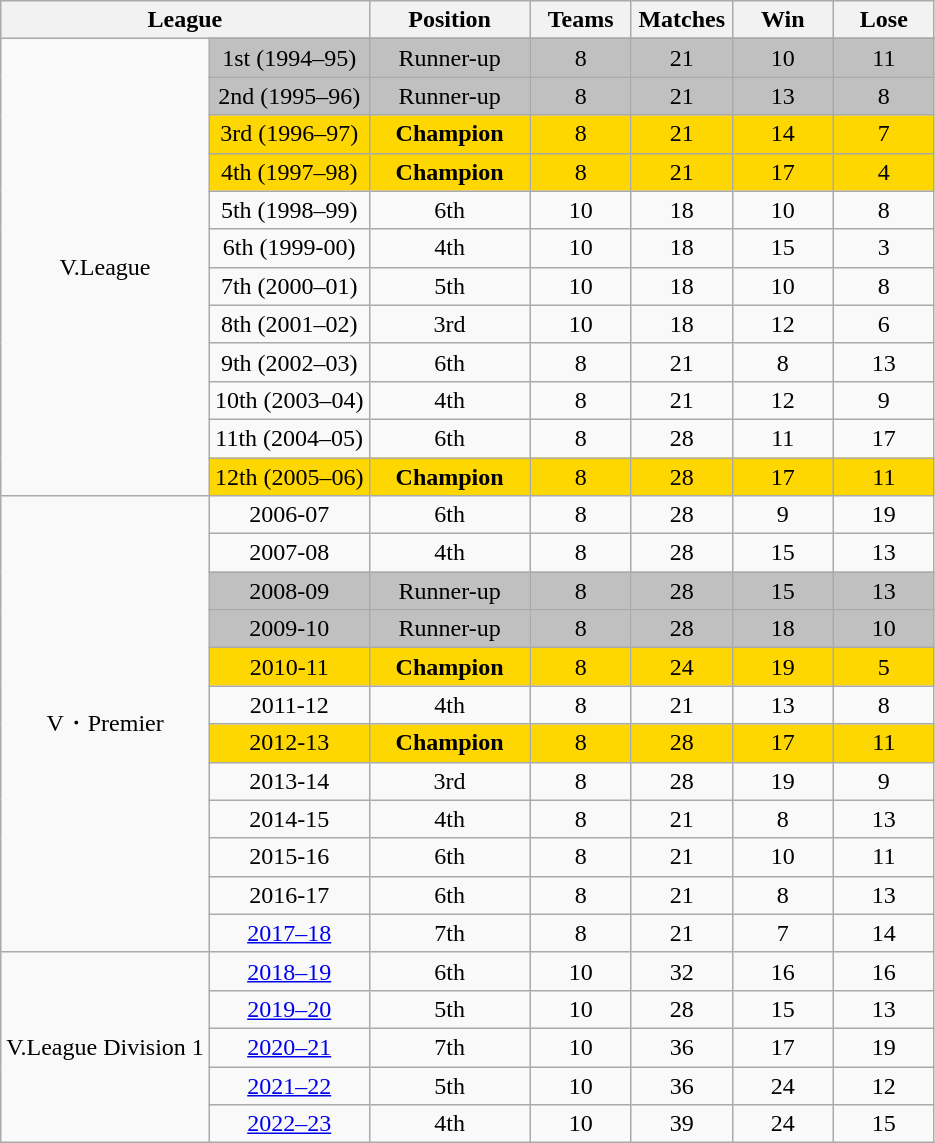<table class="wikitable" style="text-align:center" border="1">
<tr>
<th width=200 colspan=2>League</th>
<th width=100>Position</th>
<th width=60>Teams</th>
<th width=60>Matches</th>
<th width=60>Win</th>
<th width=60>Lose</th>
</tr>
<tr>
<td rowspan=13>V.League</td>
</tr>
<tr bgcolor=silver>
<td>1st (1994–95)</td>
<td>Runner-up</td>
<td>8</td>
<td>21</td>
<td>10</td>
<td>11</td>
</tr>
<tr bgcolor=silver>
<td>2nd (1995–96)</td>
<td>Runner-up</td>
<td>8</td>
<td>21</td>
<td>13</td>
<td>8</td>
</tr>
<tr bgcolor=gold>
<td>3rd (1996–97)</td>
<td><strong>Champion</strong></td>
<td>8</td>
<td>21</td>
<td>14</td>
<td>7</td>
</tr>
<tr bgcolor=gold>
<td>4th (1997–98)</td>
<td><strong>Champion</strong></td>
<td>8</td>
<td>21</td>
<td>17</td>
<td>4</td>
</tr>
<tr>
<td>5th (1998–99)</td>
<td>6th</td>
<td>10</td>
<td>18</td>
<td>10</td>
<td>8</td>
</tr>
<tr>
<td>6th (1999-00)</td>
<td>4th</td>
<td>10</td>
<td>18</td>
<td>15</td>
<td>3</td>
</tr>
<tr>
<td>7th (2000–01)</td>
<td>5th</td>
<td>10</td>
<td>18</td>
<td>10</td>
<td>8</td>
</tr>
<tr>
<td>8th (2001–02)</td>
<td>3rd</td>
<td>10</td>
<td>18</td>
<td>12</td>
<td>6</td>
</tr>
<tr>
<td>9th (2002–03)</td>
<td>6th</td>
<td>8</td>
<td>21</td>
<td>8</td>
<td>13</td>
</tr>
<tr>
<td>10th (2003–04)</td>
<td>4th</td>
<td>8</td>
<td>21</td>
<td>12</td>
<td>9</td>
</tr>
<tr>
<td>11th (2004–05)</td>
<td>6th</td>
<td>8</td>
<td>28</td>
<td>11</td>
<td>17</td>
</tr>
<tr bgcolor=gold>
<td>12th (2005–06)</td>
<td><strong>Champion</strong></td>
<td>8</td>
<td>28</td>
<td>17</td>
<td>11</td>
</tr>
<tr>
<td rowspan=12>V・Premier</td>
<td>2006-07</td>
<td>6th</td>
<td>8</td>
<td>28</td>
<td>9</td>
<td>19</td>
</tr>
<tr>
<td>2007-08</td>
<td>4th</td>
<td>8</td>
<td>28</td>
<td>15</td>
<td>13</td>
</tr>
<tr bgcolor=silver>
<td>2008-09</td>
<td>Runner-up</td>
<td>8</td>
<td>28</td>
<td>15</td>
<td>13</td>
</tr>
<tr bgcolor=silver>
<td>2009-10</td>
<td>Runner-up</td>
<td>8</td>
<td>28</td>
<td>18</td>
<td>10</td>
</tr>
<tr bgcolor=gold>
<td>2010-11</td>
<td><strong>Champion</strong></td>
<td>8</td>
<td>24</td>
<td>19</td>
<td>5</td>
</tr>
<tr>
<td>2011-12</td>
<td>4th</td>
<td>8</td>
<td>21</td>
<td>13</td>
<td>8</td>
</tr>
<tr bgcolor=gold>
<td>2012-13</td>
<td><strong>Champion</strong></td>
<td>8</td>
<td>28</td>
<td>17</td>
<td>11</td>
</tr>
<tr>
<td>2013-14</td>
<td>3rd</td>
<td>8</td>
<td>28</td>
<td>19</td>
<td>9</td>
</tr>
<tr>
<td>2014-15</td>
<td>4th</td>
<td>8</td>
<td>21</td>
<td>8</td>
<td>13</td>
</tr>
<tr>
<td>2015-16</td>
<td>6th</td>
<td>8</td>
<td>21</td>
<td>10</td>
<td>11</td>
</tr>
<tr>
<td>2016-17</td>
<td>6th</td>
<td>8</td>
<td>21</td>
<td>8</td>
<td>13</td>
</tr>
<tr>
<td><a href='#'>2017–18</a></td>
<td>7th</td>
<td>8</td>
<td>21</td>
<td>7</td>
<td>14</td>
</tr>
<tr>
<td rowspan=5>V.League Division 1</td>
<td><a href='#'>2018–19</a></td>
<td>6th</td>
<td>10</td>
<td>32</td>
<td>16</td>
<td>16</td>
</tr>
<tr>
<td><a href='#'>2019–20</a></td>
<td>5th</td>
<td>10</td>
<td>28</td>
<td>15</td>
<td>13</td>
</tr>
<tr>
<td><a href='#'>2020–21</a></td>
<td>7th</td>
<td>10</td>
<td>36</td>
<td>17</td>
<td>19</td>
</tr>
<tr>
<td><a href='#'>2021–22</a></td>
<td>5th</td>
<td>10</td>
<td>36</td>
<td>24</td>
<td>12</td>
</tr>
<tr>
<td><a href='#'>2022–23</a></td>
<td>4th</td>
<td>10</td>
<td>39</td>
<td>24</td>
<td>15</td>
</tr>
</table>
